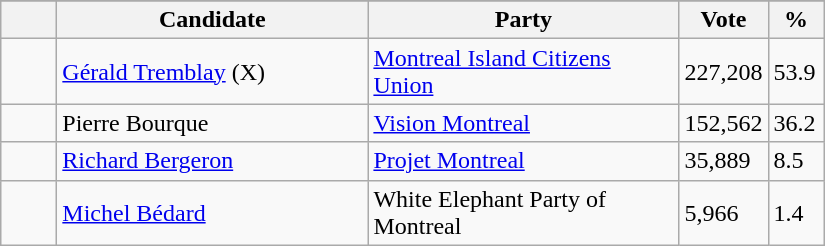<table class="wikitable">
<tr>
</tr>
<tr>
<th bgcolor="#DDDDFF" width="30px"> </th>
<th bgcolor="#DDDDFF" width="200px">Candidate</th>
<th bgcolor="#DDDDFF" width="200px">Party</th>
<th bgcolor="#DDDDFF" width="50px">Vote</th>
<th bgcolor="#DDDDFF" width="30px">%</th>
</tr>
<tr>
<td> </td>
<td><a href='#'>Gérald Tremblay</a> (X)</td>
<td><a href='#'>Montreal Island Citizens Union</a></td>
<td>227,208</td>
<td>53.9</td>
</tr>
<tr>
<td> </td>
<td>Pierre Bourque</td>
<td><a href='#'>Vision Montreal</a></td>
<td>152,562</td>
<td>36.2</td>
</tr>
<tr>
<td> </td>
<td><a href='#'>Richard Bergeron</a></td>
<td><a href='#'>Projet Montreal</a></td>
<td>35,889</td>
<td>8.5</td>
</tr>
<tr>
<td> </td>
<td><a href='#'>Michel Bédard</a></td>
<td>White Elephant Party of Montreal</td>
<td>5,966</td>
<td>1.4</td>
</tr>
</table>
